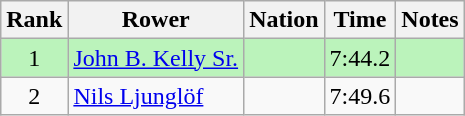<table class="wikitable sortable" style="text-align:center">
<tr>
<th>Rank</th>
<th>Rower</th>
<th>Nation</th>
<th>Time</th>
<th>Notes</th>
</tr>
<tr bgcolor=bbf3bb>
<td>1</td>
<td align=left><a href='#'>John B. Kelly Sr.</a></td>
<td align=left></td>
<td>7:44.2</td>
<td></td>
</tr>
<tr>
<td>2</td>
<td align=left><a href='#'>Nils Ljunglöf</a></td>
<td align=left></td>
<td>7:49.6</td>
<td></td>
</tr>
</table>
